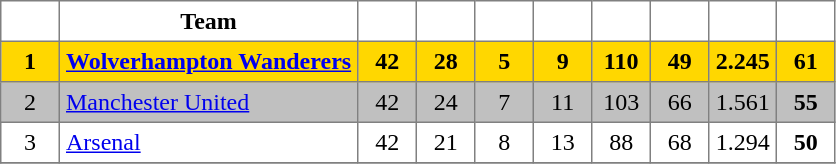<table class="toccolours" border="1" cellpadding="4" cellspacing="0" style="text-align:center; border-collapse: collapse; margin:0;">
<tr>
<th width=30></th>
<th>Team</th>
<th width="30"></th>
<th width="30"></th>
<th width="30"></th>
<th width="30"></th>
<th width="30"></th>
<th width="30"></th>
<th width="30"></th>
<th width="30"></th>
</tr>
<tr bgcolor="gold">
<td><strong>1</strong></td>
<td align=left><strong><a href='#'>Wolverhampton Wanderers</a></strong></td>
<td><strong>42</strong></td>
<td><strong>28</strong></td>
<td><strong>5</strong></td>
<td><strong>9</strong></td>
<td><strong>110</strong></td>
<td><strong>49</strong></td>
<td><strong>2.245</strong></td>
<td><strong>61</strong></td>
</tr>
<tr bgcolor="silver">
<td>2</td>
<td align=left><a href='#'>Manchester United</a></td>
<td>42</td>
<td>24</td>
<td>7</td>
<td>11</td>
<td>103</td>
<td>66</td>
<td>1.561</td>
<td><strong>55</strong></td>
</tr>
<tr>
<td>3</td>
<td align=left><a href='#'>Arsenal</a></td>
<td>42</td>
<td>21</td>
<td>8</td>
<td>13</td>
<td>88</td>
<td>68</td>
<td>1.294</td>
<td><strong>50</strong></td>
</tr>
<tr>
</tr>
</table>
